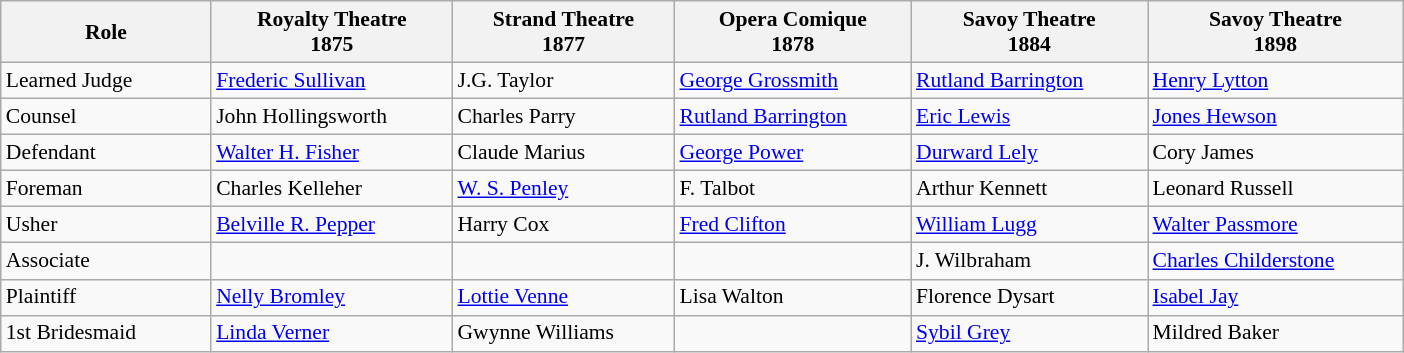<table Class="wikitable" style="width:65em; font-size:90%; line-height:1.2">
<tr>
<th style="width:15%;">Role</th>
<th>Royalty Theatre<br>1875</th>
<th>Strand Theatre<br>1877</th>
<th>Opera Comique<br>1878</th>
<th>Savoy Theatre<br>1884</th>
<th>Savoy Theatre<br>1898</th>
</tr>
<tr>
<td>Learned Judge</td>
<td><a href='#'>Frederic Sullivan</a></td>
<td>J.G. Taylor</td>
<td><a href='#'>George Grossmith</a></td>
<td><a href='#'>Rutland Barrington</a></td>
<td><a href='#'>Henry Lytton</a></td>
</tr>
<tr>
<td>Counsel</td>
<td>John Hollingsworth</td>
<td>Charles Parry</td>
<td><a href='#'>Rutland Barrington</a></td>
<td><a href='#'>Eric Lewis</a></td>
<td><a href='#'>Jones Hewson</a></td>
</tr>
<tr>
<td>Defendant</td>
<td><a href='#'>Walter H. Fisher</a></td>
<td>Claude Marius</td>
<td><a href='#'>George Power</a></td>
<td><a href='#'>Durward Lely</a></td>
<td>Cory James</td>
</tr>
<tr>
<td>Foreman</td>
<td>Charles Kelleher</td>
<td><a href='#'>W. S. Penley</a></td>
<td>F. Talbot</td>
<td>Arthur Kennett</td>
<td>Leonard Russell</td>
</tr>
<tr>
<td>Usher</td>
<td><a href='#'>Belville R. Pepper</a></td>
<td>Harry Cox</td>
<td><a href='#'>Fred Clifton</a></td>
<td><a href='#'>William Lugg</a></td>
<td><a href='#'>Walter Passmore</a></td>
</tr>
<tr>
<td>Associate</td>
<td></td>
<td></td>
<td></td>
<td>J. Wilbraham</td>
<td><a href='#'>Charles Childerstone</a></td>
</tr>
<tr>
<td>Plaintiff</td>
<td><a href='#'>Nelly Bromley</a></td>
<td><a href='#'>Lottie Venne</a></td>
<td>Lisa Walton</td>
<td>Florence Dysart</td>
<td><a href='#'>Isabel Jay</a></td>
</tr>
<tr>
<td>1st Bridesmaid</td>
<td><a href='#'>Linda Verner</a></td>
<td>Gwynne Williams</td>
<td></td>
<td><a href='#'>Sybil Grey</a></td>
<td>Mildred Baker</td>
</tr>
</table>
